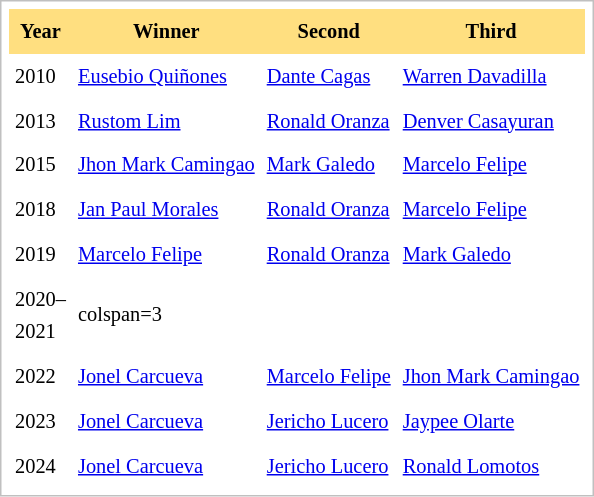<table cellpadding="4" cellspacing="0"  style="border: 1px solid silver; color: black; margin: 0 0 0.5em 0; background-color: white; padding: 5px; text-align: left; font-size:85%; vertical-align: top; line-height:1.6em;">
<tr>
<th scope=col; align="center" bgcolor="FFDF80">Year</th>
<th scope=col; align="center" bgcolor="FFDF80">Winner</th>
<th scope=col; align="center" bgcolor="FFDF80">Second</th>
<th scope=col; align="center" bgcolor="FFDF80">Third</th>
</tr>
<tr>
<td>2010</td>
<td><a href='#'>Eusebio Quiñones</a></td>
<td><a href='#'>Dante Cagas</a></td>
<td><a href='#'>Warren Davadilla</a></td>
</tr>
<tr>
<td>2013</td>
<td><a href='#'>Rustom Lim</a></td>
<td><a href='#'>Ronald Oranza</a></td>
<td><a href='#'>Denver Casayuran</a></td>
</tr>
<tr>
<td>2015</td>
<td><a href='#'>Jhon Mark Camingao</a></td>
<td><a href='#'>Mark Galedo</a></td>
<td><a href='#'>Marcelo Felipe</a></td>
</tr>
<tr>
<td>2018</td>
<td><a href='#'>Jan Paul Morales</a></td>
<td><a href='#'>Ronald Oranza</a></td>
<td><a href='#'>Marcelo Felipe</a></td>
</tr>
<tr>
<td>2019</td>
<td><a href='#'>Marcelo Felipe</a></td>
<td><a href='#'>Ronald Oranza</a></td>
<td><a href='#'>Mark Galedo</a></td>
</tr>
<tr>
<td>2020–<br>2021</td>
<td>colspan=3 </td>
</tr>
<tr>
<td>2022</td>
<td><a href='#'>Jonel Carcueva</a></td>
<td><a href='#'>Marcelo Felipe</a></td>
<td><a href='#'>Jhon Mark Camingao</a></td>
</tr>
<tr>
<td>2023</td>
<td><a href='#'>Jonel Carcueva</a></td>
<td><a href='#'>Jericho Lucero</a></td>
<td><a href='#'>Jaypee Olarte</a></td>
</tr>
<tr>
<td>2024</td>
<td><a href='#'>Jonel Carcueva</a></td>
<td><a href='#'>Jericho Lucero</a></td>
<td><a href='#'>Ronald Lomotos</a></td>
</tr>
</table>
